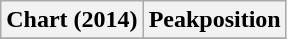<table class="wikitable plainrowheaders">
<tr>
<th>Chart (2014)</th>
<th>Peakposition</th>
</tr>
<tr>
</tr>
</table>
